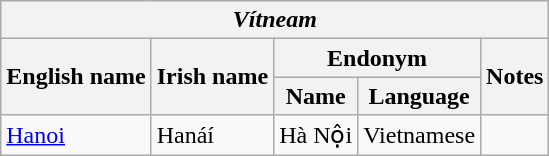<table class="wikitable sortable">
<tr>
<th colspan="5"> <em>Vítneam</em></th>
</tr>
<tr>
<th rowspan="2">English name</th>
<th rowspan="2">Irish name</th>
<th colspan="2">Endonym</th>
<th rowspan="2">Notes</th>
</tr>
<tr>
<th>Name</th>
<th>Language</th>
</tr>
<tr>
<td><a href='#'>Hanoi</a></td>
<td>Hanáí</td>
<td>Hà Nội</td>
<td>Vietnamese</td>
<td></td>
</tr>
</table>
